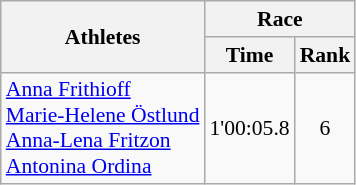<table class="wikitable" border="1" style="font-size:90%">
<tr>
<th rowspan=2>Athletes</th>
<th colspan=2>Race</th>
</tr>
<tr>
<th>Time</th>
<th>Rank</th>
</tr>
<tr>
<td><a href='#'>Anna Frithioff</a><br><a href='#'>Marie-Helene Östlund</a><br><a href='#'>Anna-Lena Fritzon</a><br><a href='#'>Antonina Ordina</a></td>
<td align=center>1'00:05.8</td>
<td align=center>6</td>
</tr>
</table>
